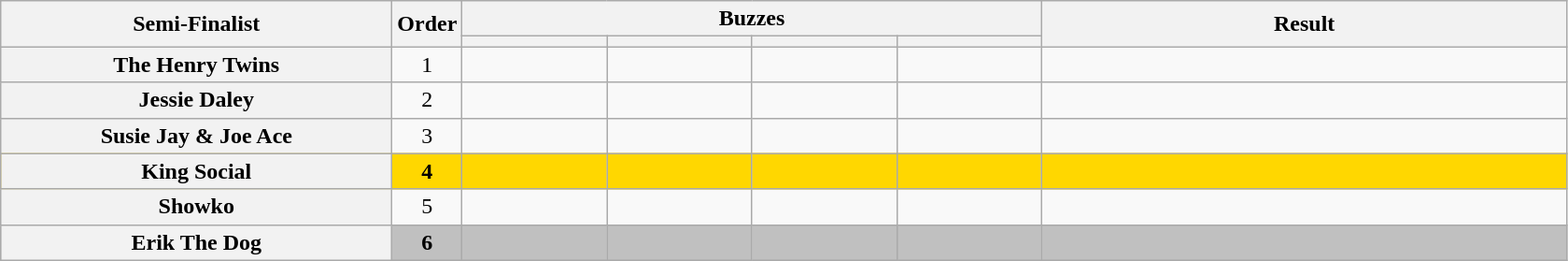<table class="wikitable plainrowheaders sortable" style="text-align:center;">
<tr>
<th scope="col" rowspan="2" class="unsortable" style="width:17em;">Semi-Finalist</th>
<th scope="col" rowspan="2" style="width:1em;">Order</th>
<th scope="col" colspan="4" class="unsortable" style="width:24em;">Buzzes</th>
<th scope="col" rowspan="2" style="width:23em;">Result</th>
</tr>
<tr>
<th scope="col" class="unsortable" style="width:6em;"></th>
<th scope="col" class="unsortable" style="width:6em;"></th>
<th scope="col" class="unsortable" style="width:6em;"></th>
<th scope="col" class="unsortable" style="width:6em;"></th>
</tr>
<tr>
<th scope="row">The Henry Twins</th>
<td>1</td>
<td style="text-align:center;"></td>
<td style="text-align:center;"></td>
<td style="text-align:center;"></td>
<td style="text-align:center;"></td>
<td></td>
</tr>
<tr>
<th scope="row">Jessie Daley</th>
<td>2</td>
<td style="text-align:center;"></td>
<td style="text-align:center;"></td>
<td style="text-align:center;"></td>
<td style="text-align:center;"></td>
<td></td>
</tr>
<tr>
<th scope="row">Susie Jay & Joe Ace</th>
<td>3</td>
<td style="text-align:center;"></td>
<td style="text-align:center;"></td>
<td style="text-align:center;"></td>
<td style="text-align:center;"></td>
<td></td>
</tr>
<tr bgcolor=gold>
<th scope="row"><strong>King Social</strong></th>
<td><strong>4</strong></td>
<td style="text-align:center;"></td>
<td style="text-align:center;"></td>
<td style="text-align:center;"></td>
<td style="text-align:center;"></td>
<td><strong></strong></td>
</tr>
<tr>
<th scope="row">Showko</th>
<td>5</td>
<td style="text-align:center;"></td>
<td style="text-align:center;"></td>
<td style="text-align:center;"></td>
<td style="text-align:center;"></td>
<td></td>
</tr>
<tr bgcolor=silver>
<th scope="row"><strong>Erik The Dog</strong></th>
<td><strong>6</strong></td>
<td style="text-align:center;"></td>
<td style="text-align:center;"></td>
<td style="text-align:center;"></td>
<td style="text-align:center;"></td>
<td><strong></strong></td>
</tr>
</table>
